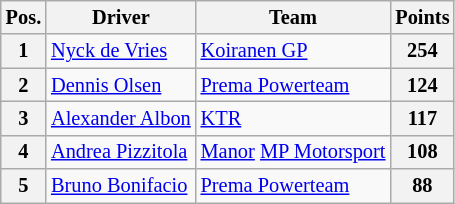<table class="wikitable" style="font-size: 85%">
<tr>
<th>Pos.</th>
<th>Driver</th>
<th>Team</th>
<th>Points</th>
</tr>
<tr>
<th>1</th>
<td> <a href='#'>Nyck de Vries</a></td>
<td> <a href='#'>Koiranen GP</a></td>
<th>254</th>
</tr>
<tr>
<th>2</th>
<td> <a href='#'>Dennis Olsen</a></td>
<td> <a href='#'>Prema Powerteam</a></td>
<th>124</th>
</tr>
<tr>
<th>3</th>
<td> <a href='#'>Alexander Albon</a></td>
<td> <a href='#'>KTR</a></td>
<th>117</th>
</tr>
<tr>
<th>4</th>
<td> <a href='#'>Andrea Pizzitola</a></td>
<td> <a href='#'>Manor</a> <a href='#'>MP Motorsport</a></td>
<th>108</th>
</tr>
<tr>
<th>5</th>
<td> <a href='#'>Bruno Bonifacio</a></td>
<td> <a href='#'>Prema Powerteam</a></td>
<th>88</th>
</tr>
</table>
